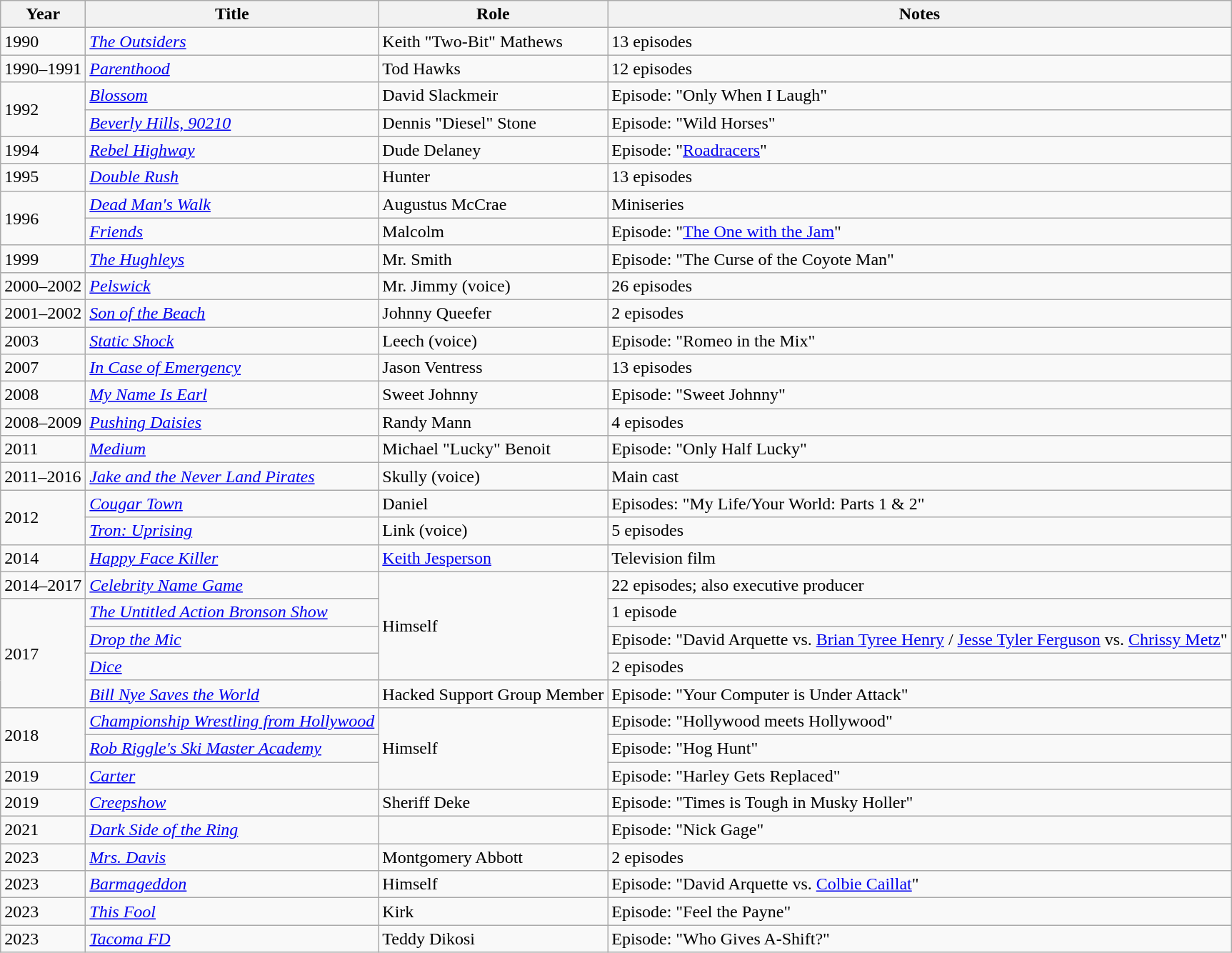<table class="wikitable sortable">
<tr>
<th>Year</th>
<th>Title</th>
<th>Role</th>
<th>Notes</th>
</tr>
<tr>
<td>1990</td>
<td><em><a href='#'>The Outsiders</a></em></td>
<td>Keith "Two-Bit" Mathews</td>
<td>13 episodes</td>
</tr>
<tr>
<td>1990–1991</td>
<td><em><a href='#'>Parenthood</a></em></td>
<td>Tod Hawks</td>
<td>12 episodes</td>
</tr>
<tr>
<td rowspan=2>1992</td>
<td><em><a href='#'>Blossom</a></em></td>
<td>David Slackmeir</td>
<td>Episode: "Only When I Laugh"</td>
</tr>
<tr>
<td><em><a href='#'>Beverly Hills, 90210</a></em></td>
<td>Dennis "Diesel" Stone</td>
<td>Episode: "Wild Horses"</td>
</tr>
<tr>
<td>1994</td>
<td><em><a href='#'>Rebel Highway</a></em></td>
<td>Dude Delaney</td>
<td>Episode: "<a href='#'>Roadracers</a>"</td>
</tr>
<tr>
<td>1995</td>
<td><em><a href='#'>Double Rush</a></em></td>
<td>Hunter</td>
<td>13 episodes</td>
</tr>
<tr>
<td rowspan=2>1996</td>
<td><em><a href='#'>Dead Man's Walk</a></em></td>
<td>Augustus McCrae</td>
<td>Miniseries</td>
</tr>
<tr>
<td><em><a href='#'>Friends</a></em></td>
<td>Malcolm</td>
<td>Episode: "<a href='#'>The One with the Jam</a>"</td>
</tr>
<tr>
<td>1999</td>
<td><em><a href='#'>The Hughleys</a></em></td>
<td>Mr. Smith</td>
<td>Episode: "The Curse of the Coyote Man"</td>
</tr>
<tr>
<td>2000–2002</td>
<td><em><a href='#'>Pelswick</a></em></td>
<td>Mr. Jimmy (voice)</td>
<td>26 episodes</td>
</tr>
<tr>
<td>2001–2002</td>
<td><em><a href='#'>Son of the Beach</a></em></td>
<td>Johnny Queefer</td>
<td>2 episodes</td>
</tr>
<tr>
<td>2003</td>
<td><em><a href='#'>Static Shock</a></em></td>
<td>Leech (voice)</td>
<td>Episode: "Romeo in the Mix"</td>
</tr>
<tr>
<td>2007</td>
<td><em><a href='#'>In Case of Emergency</a></em></td>
<td>Jason Ventress</td>
<td>13 episodes</td>
</tr>
<tr>
<td>2008</td>
<td><em><a href='#'>My Name Is Earl</a></em></td>
<td>Sweet Johnny</td>
<td>Episode: "Sweet Johnny"</td>
</tr>
<tr>
<td>2008–2009</td>
<td><em><a href='#'>Pushing Daisies</a></em></td>
<td>Randy Mann</td>
<td>4 episodes</td>
</tr>
<tr>
<td>2011</td>
<td><em><a href='#'>Medium</a></em></td>
<td>Michael "Lucky" Benoit</td>
<td>Episode: "Only Half Lucky"</td>
</tr>
<tr>
<td>2011–2016</td>
<td><em><a href='#'>Jake and the Never Land Pirates</a></em></td>
<td>Skully (voice)</td>
<td>Main cast</td>
</tr>
<tr>
<td rowspan=2>2012</td>
<td><em><a href='#'>Cougar Town</a></em></td>
<td>Daniel</td>
<td>Episodes: "My Life/Your World: Parts 1 & 2"</td>
</tr>
<tr>
<td><em><a href='#'>Tron: Uprising</a></em></td>
<td>Link (voice)</td>
<td>5 episodes</td>
</tr>
<tr>
<td>2014</td>
<td><em><a href='#'>Happy Face Killer</a></em></td>
<td><a href='#'>Keith Jesperson</a></td>
<td>Television film</td>
</tr>
<tr>
<td>2014–2017</td>
<td><em><a href='#'>Celebrity Name Game</a></em></td>
<td rowspan=4>Himself</td>
<td>22 episodes; also executive producer</td>
</tr>
<tr>
<td rowspan=4>2017</td>
<td><em><a href='#'>The Untitled Action Bronson Show</a></em></td>
<td>1 episode</td>
</tr>
<tr>
<td><em><a href='#'>Drop the Mic</a></em></td>
<td>Episode: "David Arquette vs. <a href='#'>Brian Tyree Henry</a> / <a href='#'>Jesse Tyler Ferguson</a> vs. <a href='#'>Chrissy Metz</a>"</td>
</tr>
<tr>
<td><em><a href='#'>Dice</a></em></td>
<td>2 episodes</td>
</tr>
<tr>
<td><em><a href='#'>Bill Nye Saves the World</a></em></td>
<td>Hacked Support Group Member</td>
<td>Episode: "Your Computer is Under Attack"</td>
</tr>
<tr>
<td rowspan=2>2018</td>
<td><em><a href='#'>Championship Wrestling from Hollywood</a></em></td>
<td rowspan=3>Himself</td>
<td>Episode: "Hollywood meets Hollywood"</td>
</tr>
<tr>
<td><em><a href='#'>Rob Riggle's Ski Master Academy</a></em></td>
<td>Episode: "Hog Hunt"</td>
</tr>
<tr>
<td>2019</td>
<td><em><a href='#'>Carter</a></em></td>
<td>Episode: "Harley Gets Replaced"</td>
</tr>
<tr>
<td>2019</td>
<td><em><a href='#'>Creepshow</a></em></td>
<td>Sheriff Deke</td>
<td>Episode: "Times is Tough in Musky Holler"</td>
</tr>
<tr>
<td>2021</td>
<td><em><a href='#'>Dark Side of the Ring</a></em></td>
<td></td>
<td>Episode: "Nick Gage"</td>
</tr>
<tr>
<td>2023</td>
<td><em><a href='#'>Mrs. Davis</a></em></td>
<td>Montgomery Abbott</td>
<td>2 episodes</td>
</tr>
<tr>
<td>2023</td>
<td><em><a href='#'>Barmageddon</a></em></td>
<td>Himself</td>
<td>Episode: "David Arquette vs. <a href='#'>Colbie Caillat</a>"</td>
</tr>
<tr>
<td>2023</td>
<td><em><a href='#'>This Fool</a></em></td>
<td>Kirk</td>
<td>Episode: "Feel the Payne"</td>
</tr>
<tr>
<td>2023</td>
<td><em><a href='#'>Tacoma FD</a></em></td>
<td>Teddy Dikosi</td>
<td>Episode: "Who Gives A-Shift?"</td>
</tr>
</table>
